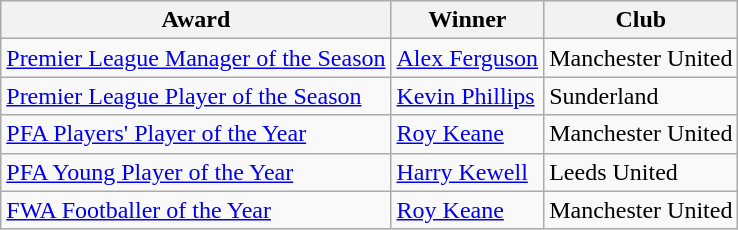<table class="wikitable">
<tr>
<th>Award</th>
<th>Winner</th>
<th>Club</th>
</tr>
<tr>
<td><a href='#'>Premier League Manager of the Season</a></td>
<td> <a href='#'>Alex Ferguson</a></td>
<td>Manchester United</td>
</tr>
<tr>
<td><a href='#'>Premier League Player of the Season</a></td>
<td> <a href='#'>Kevin Phillips</a></td>
<td>Sunderland</td>
</tr>
<tr>
<td><a href='#'>PFA Players' Player of the Year</a></td>
<td> <a href='#'>Roy Keane</a></td>
<td>Manchester United</td>
</tr>
<tr>
<td><a href='#'>PFA Young Player of the Year</a></td>
<td> <a href='#'>Harry Kewell</a></td>
<td>Leeds United</td>
</tr>
<tr>
<td><a href='#'>FWA Footballer of the Year</a></td>
<td> <a href='#'>Roy Keane</a></td>
<td>Manchester United</td>
</tr>
</table>
